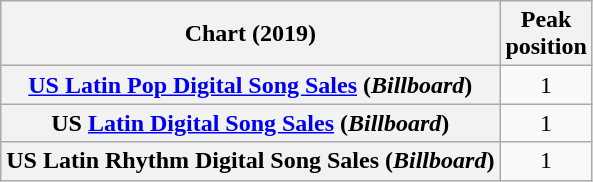<table class="wikitable plainrowheaders sortable" style="text-align:center;">
<tr>
<th>Chart (2019)</th>
<th>Peak<br>position</th>
</tr>
<tr>
<th scope="row"><a href='#'>US Latin Pop Digital Song Sales</a> (<em>Billboard</em>)</th>
<td>1</td>
</tr>
<tr>
<th scope="row">US <a href='#'>Latin Digital Song Sales</a> (<em>Billboard</em>)</th>
<td>1</td>
</tr>
<tr>
<th scope="row">US Latin Rhythm Digital Song Sales (<em>Billboard</em>)</th>
<td>1</td>
</tr>
</table>
